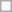<table class=wikitable>
<tr>
<td></td>
</tr>
</table>
